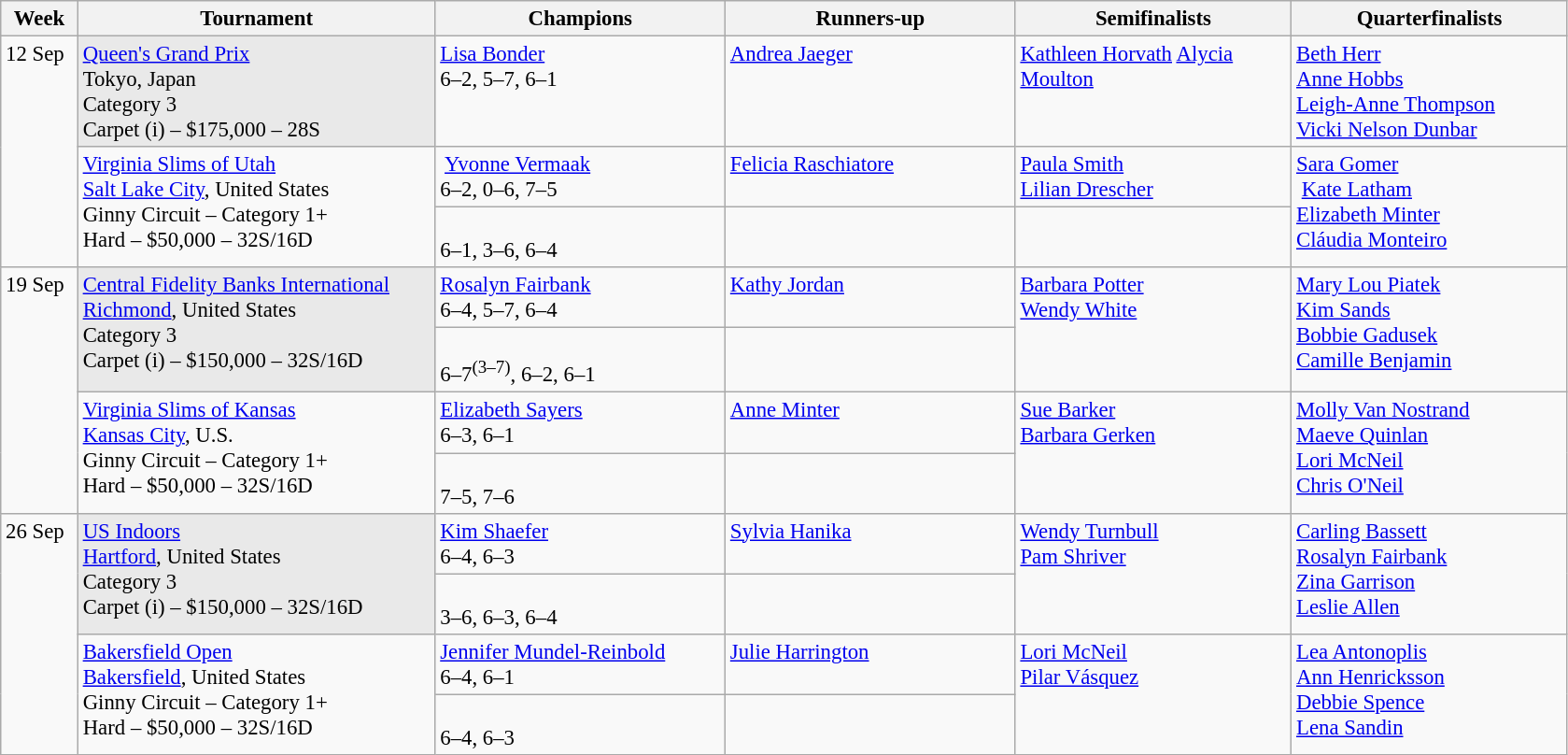<table class=wikitable style=font-size:95%>
<tr>
<th style="width:48px;">Week</th>
<th style="width:248px;">Tournament</th>
<th style="width:200px;">Champions</th>
<th style="width:200px;">Runners-up</th>
<th style="width:190px;">Semifinalists</th>
<th style="width:190px;">Quarterfinalists</th>
</tr>
<tr valign=top>
<td rowspan=3>12 Sep</td>
<td rowspan=1 style="background:#e9e9e9;"><a href='#'>Queen's Grand Prix</a><br> Tokyo, Japan<br>Category 3 <br>Carpet (i) – $175,000 – 28S</td>
<td> <a href='#'>Lisa Bonder</a><br>6–2, 5–7, 6–1</td>
<td> <a href='#'>Andrea Jaeger</a></td>
<td rowspan=1> <a href='#'>Kathleen Horvath</a> <a href='#'>Alycia Moulton</a> <br></td>
<td rowspan=1> <a href='#'>Beth Herr</a><br> <a href='#'>Anne Hobbs</a> <br>  <a href='#'>Leigh-Anne Thompson</a> <br> <a href='#'>Vicki Nelson Dunbar</a></td>
</tr>
<tr valign=top>
<td rowspan=2><a href='#'>Virginia Slims of Utah</a><br> <a href='#'>Salt Lake City</a>, United States <br> Ginny Circuit – Category 1+ <br> Hard – $50,000 – 32S/16D</td>
<td> <a href='#'>Yvonne Vermaak</a><br>6–2, 0–6, 7–5</td>
<td> <a href='#'>Felicia Raschiatore</a></td>
<td> <a href='#'>Paula Smith</a> <br> <a href='#'>Lilian Drescher</a> <br></td>
<td rowspan=2> <a href='#'>Sara Gomer</a><br> <a href='#'>Kate Latham</a> <br>  <a href='#'>Elizabeth Minter</a> <br> <a href='#'>Cláudia Monteiro</a></td>
</tr>
<tr valign="top">
<td> <br>6–1, 3–6, 6–4</td>
<td></td>
</tr>
<tr valign=top>
<td rowspan=4>19 Sep</td>
<td rowspan=2 style="background:#e9e9e9;"><a href='#'>Central Fidelity Banks International</a><br> <a href='#'>Richmond</a>, United States <br>Category 3 <br>Carpet (i) – $150,000 – 32S/16D</td>
<td> <a href='#'>Rosalyn Fairbank</a><br>6–4, 5–7, 6–4</td>
<td> <a href='#'>Kathy Jordan</a></td>
<td rowspan=2> <a href='#'>Barbara Potter</a> <br> <a href='#'>Wendy White</a> <br></td>
<td rowspan=2> <a href='#'>Mary Lou Piatek</a> <br> <a href='#'>Kim Sands</a> <br>  <a href='#'>Bobbie Gadusek</a> <br> <a href='#'>Camille Benjamin</a> <br></td>
</tr>
<tr valign="top">
<td> <br>6–7<sup>(3–7)</sup>, 6–2, 6–1</td>
<td></td>
</tr>
<tr valign=top>
<td rowspan=2><a href='#'>Virginia Slims of Kansas</a><br> <a href='#'>Kansas City</a>, U.S. <br> Ginny Circuit – Category 1+ <br> Hard – $50,000 – 32S/16D</td>
<td> <a href='#'>Elizabeth Sayers</a> <br>6–3, 6–1</td>
<td> <a href='#'>Anne Minter</a></td>
<td rowspan=2> <a href='#'>Sue Barker</a> <br> <a href='#'>Barbara Gerken</a> <br></td>
<td rowspan=2> <a href='#'>Molly Van Nostrand</a> <br> <a href='#'>Maeve Quinlan</a><br>  <a href='#'>Lori McNeil</a> <br> <a href='#'>Chris O'Neil</a><br></td>
</tr>
<tr valign="top">
<td> <br>7–5, 7–6</td>
<td></td>
</tr>
<tr valign=top>
<td rowspan=4>26 Sep</td>
<td rowspan=2 style="background:#e9e9e9;"><a href='#'>US Indoors</a><br> <a href='#'>Hartford</a>, United States <br>Category 3 <br>Carpet (i) – $150,000 – 32S/16D</td>
<td> <a href='#'>Kim Shaefer</a> <br>6–4, 6–3</td>
<td> <a href='#'>Sylvia Hanika</a></td>
<td rowspan=2> <a href='#'>Wendy Turnbull</a> <br> <a href='#'>Pam Shriver</a> <br></td>
<td rowspan=2> <a href='#'>Carling Bassett</a> <br> <a href='#'>Rosalyn Fairbank</a><br>  <a href='#'>Zina Garrison</a> <br> <a href='#'>Leslie Allen</a><br></td>
</tr>
<tr valign="top">
<td> <br>3–6, 6–3, 6–4</td>
<td></td>
</tr>
<tr valign=top>
<td rowspan=2><a href='#'>Bakersfield Open</a><br> <a href='#'>Bakersfield</a>, United States <br> Ginny Circuit – Category 1+ <br> Hard – $50,000 – 32S/16D</td>
<td> <a href='#'>Jennifer Mundel-Reinbold</a><br>6–4, 6–1</td>
<td> <a href='#'>Julie Harrington</a></td>
<td rowspan=2> <a href='#'>Lori McNeil</a> <br> <a href='#'>Pilar Vásquez</a> <br></td>
<td rowspan=2> <a href='#'>Lea Antonoplis</a> <br> <a href='#'>Ann Henricksson</a> <br>  <a href='#'>Debbie Spence</a> <br> <a href='#'>Lena Sandin</a><br></td>
</tr>
<tr valign="top">
<td> <br>6–4, 6–3</td>
<td></td>
</tr>
</table>
